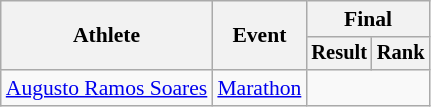<table class="wikitable" style="font-size:90%">
<tr>
<th rowspan="2">Athlete</th>
<th rowspan="2">Event</th>
<th colspan="2">Final</th>
</tr>
<tr style="font-size:95%">
<th>Result</th>
<th>Rank</th>
</tr>
<tr>
<td><a href='#'>Augusto Ramos Soares</a></td>
<td><a href='#'>Marathon</a></td>
<td align=center colspan=2></td>
</tr>
</table>
